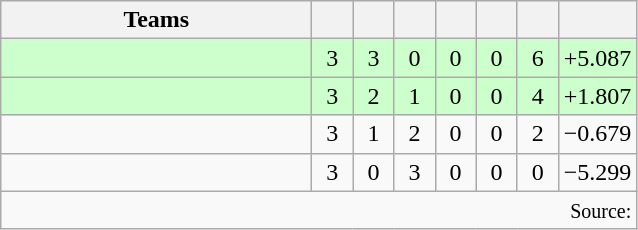<table class="wikitable" style="text-align:center">
<tr>
<th width=200>Teams</th>
<th width=20></th>
<th width=20></th>
<th width=20></th>
<th width=20></th>
<th width=20></th>
<th width=20></th>
<th width=45></th>
</tr>
<tr style="background:#cfc;">
<td align="left"><strong></strong></td>
<td>3</td>
<td>3</td>
<td>0</td>
<td>0</td>
<td>0</td>
<td>6</td>
<td>+5.087</td>
</tr>
<tr style="background:#cfc;">
<td align="left"><strong></strong></td>
<td>3</td>
<td>2</td>
<td>1</td>
<td>0</td>
<td>0</td>
<td>4</td>
<td>+1.807</td>
</tr>
<tr>
<td align="left"></td>
<td>3</td>
<td>1</td>
<td>2</td>
<td>0</td>
<td>0</td>
<td>2</td>
<td>−0.679</td>
</tr>
<tr>
<td align="left"></td>
<td>3</td>
<td>0</td>
<td>3</td>
<td>0</td>
<td>0</td>
<td>0</td>
<td>−5.299</td>
</tr>
<tr>
<td colspan="8" style="text-align:right;"><small>Source: </small></td>
</tr>
</table>
